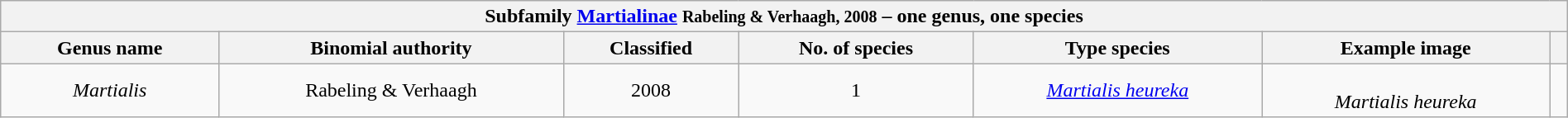<table class="wikitable sortable" style="width:100%;text-align:center">
<tr>
<th colspan="100%" align="center" bgcolor=#d3d3a4>Subfamily <a href='#'>Martialinae</a> <small>Rabeling & Verhaagh, 2008</small> – one genus, one species</th>
</tr>
<tr>
<th>Genus name</th>
<th>Binomial authority</th>
<th>Classified</th>
<th>No. of species</th>
<th>Type species</th>
<th class="unsortable">Example image</th>
<th class="unsortable"></th>
</tr>
<tr>
<td><em>Martialis</em></td>
<td>Rabeling & Verhaagh</td>
<td>2008</td>
<td>1</td>
<td><em><a href='#'>Martialis heureka</a></em></td>
<td><br><em>Martialis heureka</em></td>
<td></td>
</tr>
</table>
